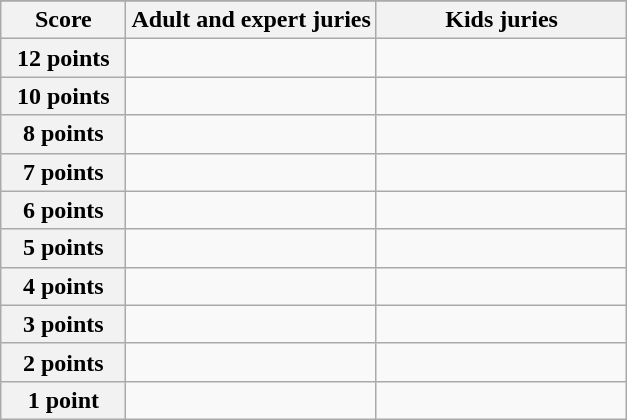<table class="wikitable">
<tr>
</tr>
<tr>
<th scope="col" width="20%">Score</th>
<th scope="col" width="40%">Adult and expert juries</th>
<th scope="col" width="40%">Kids juries</th>
</tr>
<tr>
<th scope="row">12 points</th>
<td></td>
<td></td>
</tr>
<tr>
<th scope="row">10 points</th>
<td></td>
<td></td>
</tr>
<tr>
<th scope="row">8 points</th>
<td></td>
<td></td>
</tr>
<tr>
<th scope="row">7 points</th>
<td></td>
<td></td>
</tr>
<tr>
<th scope="row">6 points</th>
<td></td>
<td></td>
</tr>
<tr>
<th scope="row">5 points</th>
<td></td>
<td></td>
</tr>
<tr>
<th scope="row">4 points</th>
<td></td>
<td></td>
</tr>
<tr>
<th scope="row">3 points</th>
<td></td>
<td></td>
</tr>
<tr>
<th scope="row">2 points</th>
<td></td>
<td></td>
</tr>
<tr>
<th scope="row">1 point</th>
<td></td>
<td></td>
</tr>
</table>
